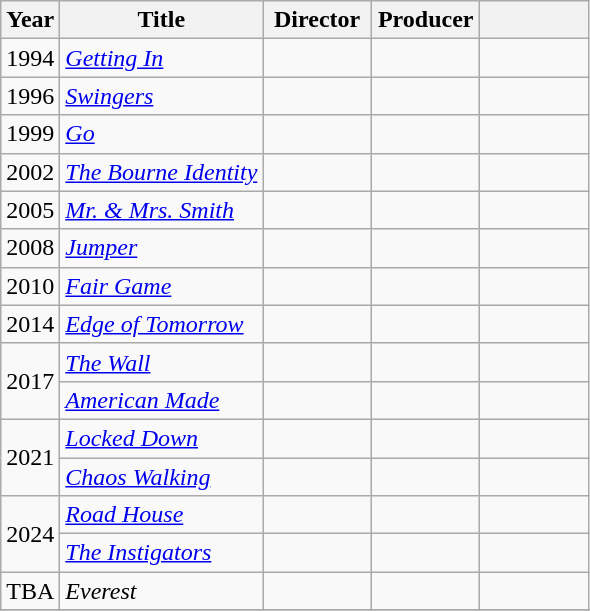<table class="wikitable">
<tr>
<th>Year</th>
<th>Title</th>
<th width=65>Director</th>
<th width=65>Producer</th>
<th width=65></th>
</tr>
<tr>
<td>1994</td>
<td><em><a href='#'>Getting In</a></em></td>
<td></td>
<td></td>
<td></td>
</tr>
<tr>
<td>1996</td>
<td><em><a href='#'>Swingers</a></em></td>
<td></td>
<td></td>
<td></td>
</tr>
<tr>
<td>1999</td>
<td><em><a href='#'>Go</a></em></td>
<td></td>
<td></td>
<td></td>
</tr>
<tr>
<td>2002</td>
<td><em><a href='#'>The Bourne Identity</a></em></td>
<td></td>
<td></td>
<td></td>
</tr>
<tr>
<td>2005</td>
<td><em><a href='#'>Mr. & Mrs. Smith</a></em></td>
<td></td>
<td></td>
<td></td>
</tr>
<tr>
<td>2008</td>
<td><em><a href='#'>Jumper</a></em></td>
<td></td>
<td></td>
<td></td>
</tr>
<tr>
<td>2010</td>
<td><em><a href='#'>Fair Game</a></em></td>
<td></td>
<td></td>
<td></td>
</tr>
<tr>
<td>2014</td>
<td><em><a href='#'>Edge of Tomorrow</a></em></td>
<td></td>
<td></td>
<td></td>
</tr>
<tr>
<td rowspan=2>2017</td>
<td><em><a href='#'>The Wall</a></em></td>
<td></td>
<td></td>
<td></td>
</tr>
<tr>
<td><em><a href='#'>American Made</a></em></td>
<td></td>
<td></td>
<td></td>
</tr>
<tr>
<td rowspan=2>2021</td>
<td><em><a href='#'>Locked Down</a></em></td>
<td></td>
<td></td>
<td></td>
</tr>
<tr>
<td><em><a href='#'>Chaos Walking</a></em></td>
<td></td>
<td></td>
<td></td>
</tr>
<tr>
<td rowspan=2>2024</td>
<td><em><a href='#'>Road House</a></em></td>
<td></td>
<td></td>
<td></td>
</tr>
<tr>
<td><em><a href='#'>The Instigators</a></em></td>
<td></td>
<td></td>
<td></td>
</tr>
<tr>
<td>TBA</td>
<td><em>Everest</em></td>
<td></td>
<td></td>
<td></td>
</tr>
<tr>
</tr>
</table>
